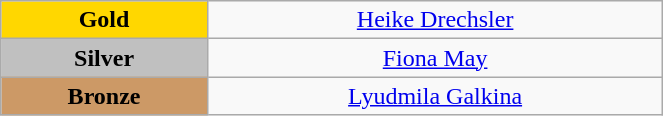<table class="wikitable" style=" text-align:center; " width="35%">
<tr>
<td bgcolor="gold"><strong>Gold</strong></td>
<td><a href='#'>Heike Drechsler</a><br>  <small><em></em></small></td>
</tr>
<tr>
<td bgcolor="silver"><strong>Silver</strong></td>
<td><a href='#'>Fiona May</a><br> <small><em></em></small></td>
</tr>
<tr>
<td bgcolor="CC9966"><strong>Bronze</strong></td>
<td><a href='#'>Lyudmila Galkina</a><br>  <small><em></em></small></td>
</tr>
</table>
